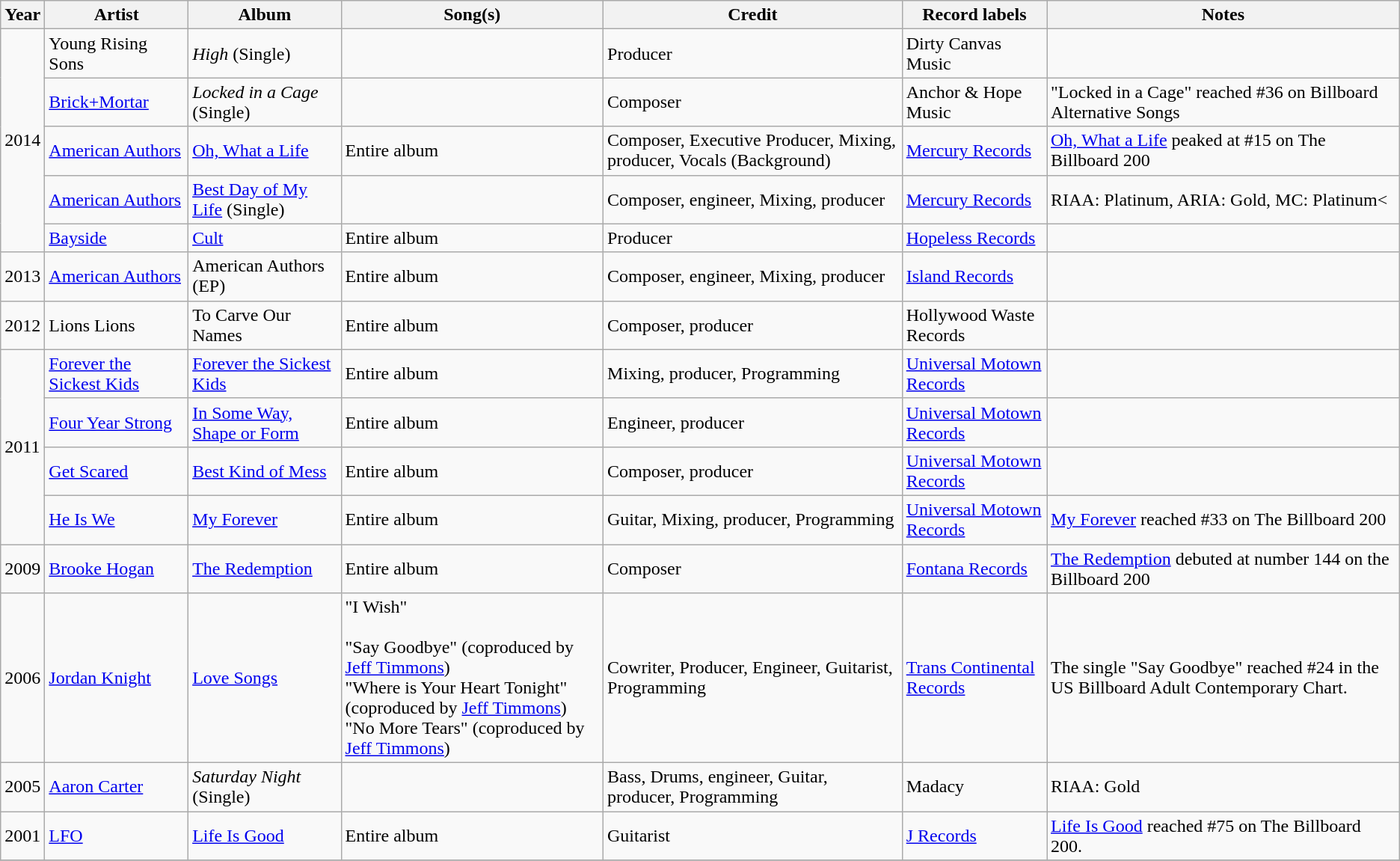<table class="wikitable">
<tr>
<th>Year</th>
<th>Artist</th>
<th>Album</th>
<th>Song(s)</th>
<th>Credit</th>
<th>Record labels</th>
<th>Notes</th>
</tr>
<tr>
<td rowspan="5">2014</td>
<td>Young Rising Sons</td>
<td><em>High</em> (Single)</td>
<td></td>
<td>Producer</td>
<td>Dirty Canvas Music</td>
<td></td>
</tr>
<tr>
<td><a href='#'>Brick+Mortar</a></td>
<td><em>Locked in a Cage</em> (Single)</td>
<td></td>
<td>Composer</td>
<td>Anchor & Hope Music</td>
<td>"Locked in a Cage" reached #36 on Billboard Alternative Songs</td>
</tr>
<tr>
<td><a href='#'>American Authors</a></td>
<td><a href='#'>Oh, What a Life</a></td>
<td>Entire album</td>
<td>Composer, Executive Producer, Mixing, producer, Vocals (Background)</td>
<td><a href='#'>Mercury Records</a></td>
<td><a href='#'>Oh, What a Life</a> peaked at #15 on The Billboard 200</td>
</tr>
<tr>
<td><a href='#'>American Authors</a></td>
<td><a href='#'>Best Day of My Life</a> (Single)</td>
<td></td>
<td>Composer, engineer, Mixing, producer</td>
<td><a href='#'>Mercury Records</a></td>
<td>RIAA: Platinum, ARIA: Gold, MC: Platinum<</td>
</tr>
<tr>
<td><a href='#'>Bayside</a></td>
<td><a href='#'>Cult</a></td>
<td>Entire album</td>
<td>Producer</td>
<td><a href='#'>Hopeless Records</a></td>
<td></td>
</tr>
<tr>
<td rowspan="1">2013</td>
<td><a href='#'>American Authors</a></td>
<td>American Authors (EP)</td>
<td>Entire album</td>
<td>Composer, engineer, Mixing, producer</td>
<td><a href='#'>Island Records</a></td>
<td></td>
</tr>
<tr>
<td rowspan="1">2012</td>
<td>Lions Lions</td>
<td>To Carve Our Names</td>
<td>Entire album</td>
<td>Composer, producer</td>
<td>Hollywood Waste Records</td>
<td></td>
</tr>
<tr>
<td rowspan="4">2011</td>
<td><a href='#'>Forever the Sickest Kids</a></td>
<td><a href='#'>Forever the Sickest Kids</a></td>
<td>Entire album</td>
<td>Mixing, producer, Programming</td>
<td><a href='#'>Universal Motown Records</a></td>
<td></td>
</tr>
<tr>
<td><a href='#'>Four Year Strong</a></td>
<td><a href='#'>In Some Way, Shape or Form</a></td>
<td>Entire album</td>
<td>Engineer, producer</td>
<td><a href='#'>Universal Motown Records</a></td>
<td></td>
</tr>
<tr>
<td><a href='#'>Get Scared</a></td>
<td><a href='#'>Best Kind of Mess</a></td>
<td>Entire album</td>
<td>Composer, producer</td>
<td><a href='#'>Universal Motown Records</a></td>
<td></td>
</tr>
<tr>
<td><a href='#'>He Is We</a></td>
<td><a href='#'>My Forever</a></td>
<td>Entire album</td>
<td>Guitar, Mixing, producer, Programming</td>
<td><a href='#'>Universal Motown Records</a></td>
<td><a href='#'>My Forever</a> reached #33 on The Billboard 200</td>
</tr>
<tr>
<td rowspan="1">2009</td>
<td><a href='#'>Brooke Hogan</a></td>
<td><a href='#'>The Redemption</a></td>
<td>Entire album</td>
<td>Composer</td>
<td><a href='#'>Fontana Records</a></td>
<td><a href='#'>The Redemption</a> debuted at number 144 on the Billboard 200</td>
</tr>
<tr>
<td rowspan="1">2006</td>
<td><a href='#'>Jordan Knight</a></td>
<td><a href='#'>Love Songs</a></td>
<td>"I Wish" <br><br>"Say Goodbye" (coproduced by <a href='#'>Jeff Timmons</a>) <br>
"Where is Your Heart Tonight" (coproduced by <a href='#'>Jeff Timmons</a>) <br>
"No More Tears" (coproduced by <a href='#'>Jeff Timmons</a>)</td>
<td>Cowriter, Producer, Engineer, Guitarist, Programming</td>
<td><a href='#'>Trans Continental Records</a></td>
<td>The single "Say Goodbye" reached #24 in the US Billboard Adult Contemporary Chart.</td>
</tr>
<tr>
<td rowspan="1">2005</td>
<td><a href='#'>Aaron Carter</a></td>
<td><em>Saturday Night</em> (Single)</td>
<td></td>
<td>Bass, Drums, engineer, Guitar, producer, Programming</td>
<td>Madacy</td>
<td>RIAA: Gold</td>
</tr>
<tr>
<td rowspan="1">2001</td>
<td><a href='#'>LFO</a></td>
<td><a href='#'>Life Is Good</a></td>
<td>Entire album</td>
<td>Guitarist</td>
<td><a href='#'>J Records</a></td>
<td><a href='#'>Life Is Good</a> reached #75 on The Billboard 200.</td>
</tr>
<tr>
</tr>
</table>
